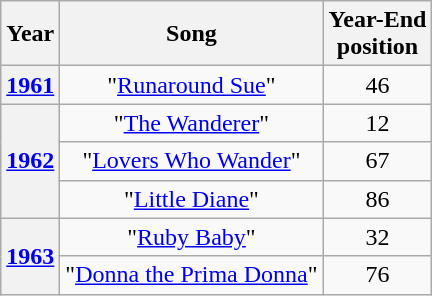<table class="wikitable plainrowheaders" style="text-align:center;">
<tr>
<th>Year</th>
<th>Song</th>
<th>Year-End<br>position</th>
</tr>
<tr>
<th scope="row"><a href='#'>1961</a></th>
<td>"<a href='#'>Runaround Sue</a>"</td>
<td>46</td>
</tr>
<tr>
<th scope="row" rowspan="3"><a href='#'>1962</a></th>
<td>"<a href='#'>The Wanderer</a>"</td>
<td>12</td>
</tr>
<tr>
<td>"<a href='#'>Lovers Who Wander</a>"</td>
<td>67</td>
</tr>
<tr>
<td>"<a href='#'>Little Diane</a>"</td>
<td>86</td>
</tr>
<tr>
<th scope="row" rowspan="2"><a href='#'>1963</a></th>
<td>"<a href='#'>Ruby Baby</a>"</td>
<td>32</td>
</tr>
<tr>
<td>"<a href='#'>Donna the Prima Donna</a>"</td>
<td>76</td>
</tr>
</table>
